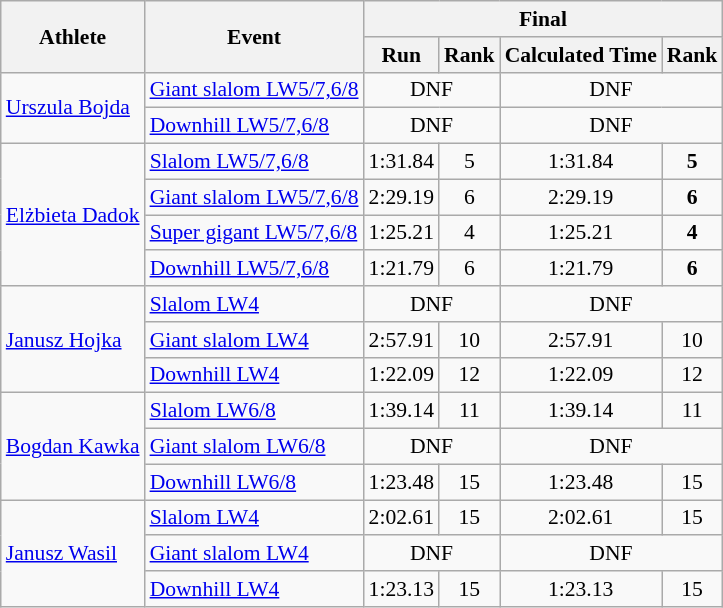<table class="wikitable" style="font-size:90%">
<tr>
<th rowspan="2">Athlete</th>
<th rowspan="2">Event</th>
<th colspan="4">Final</th>
</tr>
<tr>
<th>Run</th>
<th>Rank</th>
<th>Calculated Time</th>
<th>Rank</th>
</tr>
<tr>
<td rowspan=2><a href='#'>Urszula Bojda</a></td>
<td><a href='#'>Giant slalom LW5/7,6/8</a></td>
<td align="center" colspan=2>DNF</td>
<td align="center" colspan=2>DNF</td>
</tr>
<tr>
<td><a href='#'>Downhill LW5/7,6/8</a></td>
<td align="center" colspan=2>DNF</td>
<td align="center" colspan=2>DNF</td>
</tr>
<tr>
<td rowspan=4><a href='#'>Elżbieta Dadok</a></td>
<td><a href='#'>Slalom LW5/7,6/8</a></td>
<td align="center">1:31.84</td>
<td align="center">5</td>
<td align="center">1:31.84</td>
<td align="center"><strong>5</strong></td>
</tr>
<tr>
<td><a href='#'>Giant slalom LW5/7,6/8</a></td>
<td align="center">2:29.19</td>
<td align="center">6</td>
<td align="center">2:29.19</td>
<td align="center"><strong>6</strong></td>
</tr>
<tr>
<td><a href='#'>Super gigant LW5/7,6/8</a></td>
<td align="center">1:25.21</td>
<td align="center">4</td>
<td align="center">1:25.21</td>
<td align="center"><strong>4</strong></td>
</tr>
<tr>
<td><a href='#'>Downhill LW5/7,6/8</a></td>
<td align="center">1:21.79</td>
<td align="center">6</td>
<td align="center">1:21.79</td>
<td align="center"><strong>6</strong></td>
</tr>
<tr>
<td rowspan=3><a href='#'>Janusz Hojka</a></td>
<td><a href='#'>Slalom LW4</a></td>
<td align="center" colspan=2>DNF</td>
<td align="center" colspan=2>DNF</td>
</tr>
<tr>
<td><a href='#'>Giant slalom LW4</a></td>
<td align="center">2:57.91</td>
<td align="center">10</td>
<td align="center">2:57.91</td>
<td align="center">10</td>
</tr>
<tr>
<td><a href='#'>Downhill LW4</a></td>
<td align="center">1:22.09</td>
<td align="center">12</td>
<td align="center">1:22.09</td>
<td align="center">12</td>
</tr>
<tr>
<td rowspan=3><a href='#'>Bogdan Kawka</a></td>
<td><a href='#'>Slalom LW6/8</a></td>
<td align="center">1:39.14</td>
<td align="center">11</td>
<td align="center">1:39.14</td>
<td align="center">11</td>
</tr>
<tr>
<td><a href='#'>Giant slalom LW6/8</a></td>
<td align="center" colspan=2>DNF</td>
<td align="center" colspan=2>DNF</td>
</tr>
<tr>
<td><a href='#'>Downhill LW6/8</a></td>
<td align="center">1:23.48</td>
<td align="center">15</td>
<td align="center">1:23.48</td>
<td align="center">15</td>
</tr>
<tr>
<td rowspan=3><a href='#'>Janusz Wasil</a></td>
<td><a href='#'>Slalom LW4</a></td>
<td align="center">2:02.61</td>
<td align="center">15</td>
<td align="center">2:02.61</td>
<td align="center">15</td>
</tr>
<tr>
<td><a href='#'>Giant slalom LW4</a></td>
<td align="center" colspan=2>DNF</td>
<td align="center" colspan=2>DNF</td>
</tr>
<tr>
<td><a href='#'>Downhill LW4</a></td>
<td align="center">1:23.13</td>
<td align="center">15</td>
<td align="center">1:23.13</td>
<td align="center">15</td>
</tr>
</table>
